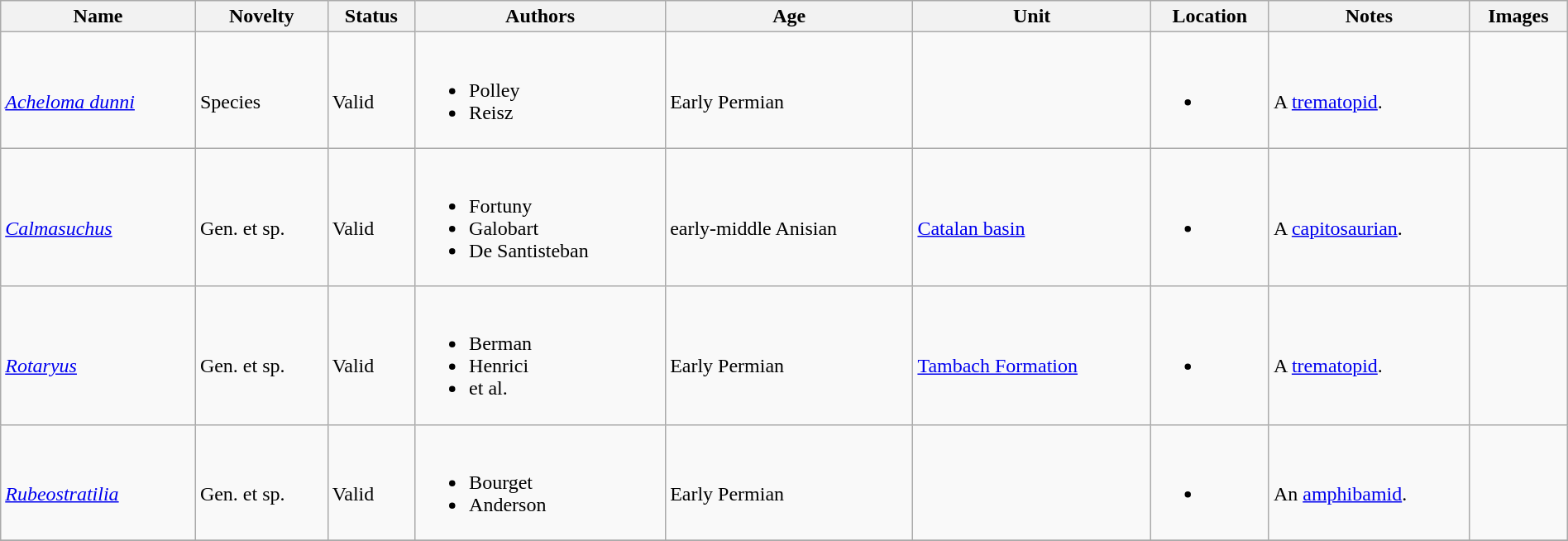<table class="wikitable sortable" align="center" width="100%">
<tr>
<th>Name</th>
<th>Novelty</th>
<th>Status</th>
<th>Authors</th>
<th>Age</th>
<th>Unit</th>
<th>Location</th>
<th>Notes</th>
<th>Images</th>
</tr>
<tr>
<td><br><em><a href='#'>Acheloma dunni</a></em></td>
<td><br>Species</td>
<td><br>Valid</td>
<td><br><ul><li>Polley</li><li>Reisz</li></ul></td>
<td><br>Early Permian</td>
<td></td>
<td><br><ul><li></li></ul></td>
<td><br>A <a href='#'>trematopid</a>.</td>
<td></td>
</tr>
<tr>
<td><br><em><a href='#'>Calmasuchus</a></em></td>
<td><br>Gen. et sp.</td>
<td><br>Valid</td>
<td><br><ul><li>Fortuny</li><li>Galobart</li><li>De Santisteban</li></ul></td>
<td><br>early-middle Anisian</td>
<td><br><a href='#'>Catalan basin</a></td>
<td><br><ul><li></li></ul></td>
<td><br>A <a href='#'>capitosaurian</a>.</td>
<td></td>
</tr>
<tr>
<td><br><em><a href='#'>Rotaryus</a></em></td>
<td><br>Gen. et sp.</td>
<td><br>Valid</td>
<td><br><ul><li>Berman</li><li>Henrici</li><li>et al.</li></ul></td>
<td><br>Early Permian</td>
<td><br><a href='#'>Tambach Formation</a></td>
<td><br><ul><li></li></ul></td>
<td><br>A <a href='#'>trematopid</a>.</td>
<td></td>
</tr>
<tr>
<td><br><em><a href='#'>Rubeostratilia</a></em></td>
<td><br>Gen. et sp.</td>
<td><br>Valid</td>
<td><br><ul><li>Bourget</li><li>Anderson</li></ul></td>
<td><br>Early Permian</td>
<td></td>
<td><br><ul><li></li></ul></td>
<td><br>An <a href='#'>amphibamid</a>.</td>
<td><br></td>
</tr>
<tr>
</tr>
</table>
